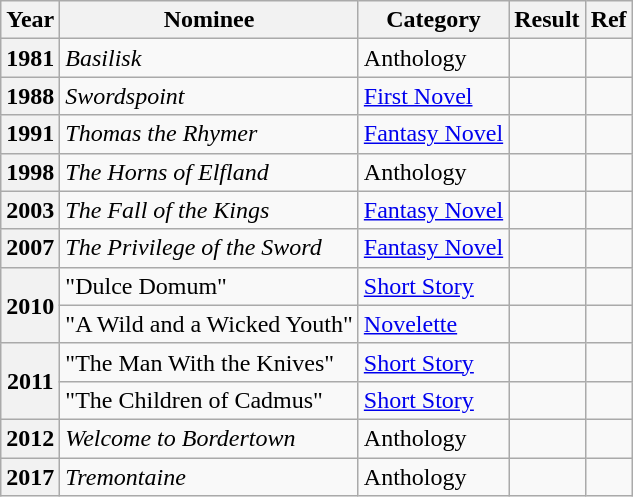<table class="wikitable sortable">
<tr>
<th>Year</th>
<th>Nominee</th>
<th>Category</th>
<th>Result</th>
<th>Ref</th>
</tr>
<tr>
<th>1981</th>
<td><em>Basilisk</em></td>
<td>Anthology</td>
<td></td>
<td></td>
</tr>
<tr>
<th>1988</th>
<td><em>Swordspoint</em></td>
<td><a href='#'>First Novel</a></td>
<td></td>
<td></td>
</tr>
<tr>
<th>1991</th>
<td><em>Thomas the Rhymer</em></td>
<td><a href='#'>Fantasy Novel</a></td>
<td></td>
<td></td>
</tr>
<tr>
<th>1998</th>
<td><em>The Horns of Elfland</em></td>
<td>Anthology</td>
<td></td>
<td></td>
</tr>
<tr>
<th>2003</th>
<td><em>The Fall of the Kings</em></td>
<td><a href='#'>Fantasy Novel</a></td>
<td></td>
<td></td>
</tr>
<tr>
<th>2007</th>
<td><em>The Privilege of the Sword</em></td>
<td><a href='#'>Fantasy Novel</a></td>
<td></td>
<td></td>
</tr>
<tr>
<th rowspan="2">2010</th>
<td>"Dulce Domum"</td>
<td><a href='#'>Short Story</a></td>
<td></td>
<td></td>
</tr>
<tr>
<td>"A Wild and a Wicked Youth"</td>
<td><a href='#'>Novelette</a></td>
<td></td>
<td></td>
</tr>
<tr>
<th rowspan="2">2011</th>
<td>"The Man With the Knives"</td>
<td><a href='#'>Short Story</a></td>
<td></td>
<td></td>
</tr>
<tr>
<td>"The Children of Cadmus"</td>
<td><a href='#'>Short Story</a></td>
<td></td>
<td></td>
</tr>
<tr>
<th>2012</th>
<td><em>Welcome to Bordertown</em></td>
<td>Anthology</td>
<td></td>
<td></td>
</tr>
<tr>
<th>2017</th>
<td><em>Tremontaine</em></td>
<td>Anthology</td>
<td></td>
<td></td>
</tr>
</table>
